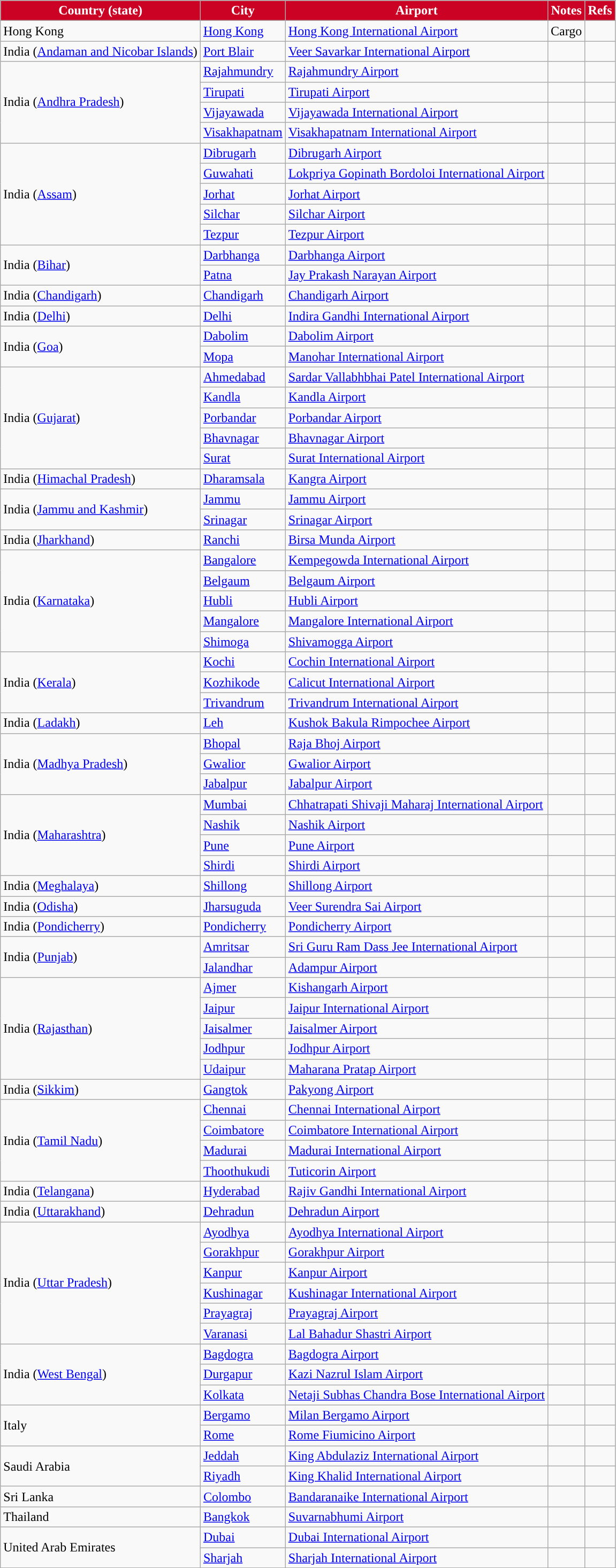<table class="sortable wikitable ">
<tr>
<th style="background:#cc0224; color:white;">Country (state)</th>
<th style="background:#cc0224; color:white;">City</th>
<th style="background:#cc0224; color:white;">Airport</th>
<th style="background:#cc0224; color:white;">Notes</th>
<th style="background:#cc0224; color:white;" class="unsortable">Refs</th>
</tr>
<tr>
<td>Hong Kong</td>
<td><a href='#'>Hong Kong</a></td>
<td><a href='#'>Hong Kong International Airport</a></td>
<td align=center>Cargo</td>
<td align=center></td>
</tr>
<tr>
<td>India (<a href='#'>Andaman and Nicobar Islands</a>)</td>
<td><a href='#'>Port Blair</a></td>
<td><a href='#'>Veer Savarkar International Airport</a></td>
<td align=center></td>
<td align=center></td>
</tr>
<tr>
<td rowspan="4">India (<a href='#'>Andhra Pradesh</a>)</td>
<td><a href='#'>Rajahmundry</a></td>
<td><a href='#'>Rajahmundry Airport</a></td>
<td></td>
<td align=center></td>
</tr>
<tr>
<td><a href='#'>Tirupati</a></td>
<td><a href='#'>Tirupati Airport</a></td>
<td align=center></td>
<td align=center></td>
</tr>
<tr>
<td><a href='#'>Vijayawada</a></td>
<td><a href='#'>Vijayawada International Airport</a></td>
<td></td>
<td align=center></td>
</tr>
<tr>
<td><a href='#'>Visakhapatnam</a></td>
<td><a href='#'>Visakhapatnam International Airport</a></td>
<td></td>
<td align=center></td>
</tr>
<tr>
<td rowspan="5”">India (<a href='#'>Assam</a>)</td>
<td><a href='#'>Dibrugarh</a></td>
<td><a href='#'>Dibrugarh Airport</a></td>
<td></td>
<td align=center></td>
</tr>
<tr>
<td><a href='#'>Guwahati</a></td>
<td><a href='#'>Lokpriya Gopinath Bordoloi International Airport</a></td>
<td align=center></td>
<td align=center></td>
</tr>
<tr>
<td><a href='#'>Jorhat</a></td>
<td><a href='#'>Jorhat Airport</a></td>
<td></td>
<td align=center></td>
</tr>
<tr>
<td><a href='#'>Silchar</a></td>
<td><a href='#'>Silchar Airport</a></td>
<td></td>
<td align=center></td>
</tr>
<tr>
<td><a href='#'>Tezpur</a></td>
<td><a href='#'>Tezpur Airport</a></td>
<td align=center></td>
<td align=center></td>
</tr>
<tr>
<td rowspan="2">India (<a href='#'>Bihar</a>)</td>
<td><a href='#'>Darbhanga</a></td>
<td><a href='#'>Darbhanga Airport</a></td>
<td align=center></td>
<td align=center></td>
</tr>
<tr>
<td><a href='#'>Patna</a></td>
<td><a href='#'>Jay Prakash Narayan Airport</a></td>
<td align=center></td>
<td align=center></td>
</tr>
<tr>
<td>India (<a href='#'>Chandigarh</a>)</td>
<td><a href='#'>Chandigarh</a></td>
<td><a href='#'>Chandigarh Airport</a></td>
<td></td>
<td align=center></td>
</tr>
<tr>
<td>India (<a href='#'>Delhi</a>)</td>
<td><a href='#'>Delhi</a></td>
<td><a href='#'>Indira Gandhi International Airport</a></td>
<td></td>
<td align=center></td>
</tr>
<tr>
<td rowspan="2">India (<a href='#'>Goa</a>)</td>
<td><a href='#'>Dabolim</a></td>
<td><a href='#'>Dabolim Airport</a></td>
<td align=center></td>
<td align=center></td>
</tr>
<tr>
<td><a href='#'>Mopa</a></td>
<td><a href='#'>Manohar International Airport</a></td>
<td align=center></td>
<td align=center></td>
</tr>
<tr>
<td rowspan="5">India (<a href='#'>Gujarat</a>)</td>
<td><a href='#'>Ahmedabad</a></td>
<td><a href='#'>Sardar Vallabhbhai Patel International Airport</a></td>
<td align=center></td>
<td align=center></td>
</tr>
<tr>
<td><a href='#'>Kandla</a></td>
<td><a href='#'>Kandla Airport</a></td>
<td align=center></td>
<td align=center></td>
</tr>
<tr>
<td><a href='#'>Porbandar</a></td>
<td><a href='#'>Porbandar Airport</a></td>
<td></td>
<td align=center></td>
</tr>
<tr>
<td><a href='#'>Bhavnagar</a></td>
<td><a href='#'>Bhavnagar Airport</a></td>
<td align=center></td>
<td align=center></td>
</tr>
<tr>
<td><a href='#'>Surat</a></td>
<td><a href='#'>Surat International Airport</a></td>
<td align=center></td>
<td align=center></td>
</tr>
<tr>
<td>India (<a href='#'>Himachal Pradesh</a>)</td>
<td><a href='#'>Dharamsala</a></td>
<td><a href='#'>Kangra Airport</a></td>
<td align=center></td>
<td align=center></td>
</tr>
<tr>
<td rowspan="2">India (<a href='#'>Jammu and Kashmir</a>)</td>
<td><a href='#'>Jammu</a></td>
<td><a href='#'>Jammu Airport</a></td>
<td align=center></td>
<td align=center></td>
</tr>
<tr>
<td><a href='#'>Srinagar</a></td>
<td><a href='#'>Srinagar Airport</a></td>
<td align=center></td>
<td align=center></td>
</tr>
<tr>
<td>India (<a href='#'>Jharkhand</a>)</td>
<td><a href='#'>Ranchi</a></td>
<td><a href='#'>Birsa Munda Airport</a></td>
<td align=center></td>
<td align=center></td>
</tr>
<tr>
<td rowspan="5">India (<a href='#'>Karnataka</a>)</td>
<td><a href='#'>Bangalore</a></td>
<td><a href='#'>Kempegowda International Airport</a></td>
<td align=center></td>
<td align=center></td>
</tr>
<tr>
<td><a href='#'>Belgaum</a></td>
<td><a href='#'>Belgaum Airport</a></td>
<td></td>
<td align=center></td>
</tr>
<tr>
<td><a href='#'>Hubli</a></td>
<td><a href='#'>Hubli Airport</a></td>
<td></td>
<td align=center></td>
</tr>
<tr>
<td><a href='#'>Mangalore</a></td>
<td><a href='#'>Mangalore International Airport</a></td>
<td></td>
<td align=center></td>
</tr>
<tr>
<td><a href='#'>Shimoga</a></td>
<td><a href='#'>Shivamogga Airport</a></td>
<td></td>
<td></td>
</tr>
<tr>
<td rowspan="3">India (<a href='#'>Kerala</a>)</td>
<td><a href='#'>Kochi</a></td>
<td><a href='#'>Cochin International Airport</a></td>
<td align=center></td>
<td align=center></td>
</tr>
<tr>
<td><a href='#'>Kozhikode</a></td>
<td><a href='#'>Calicut International Airport</a></td>
<td align=center></td>
<td align=center></td>
</tr>
<tr>
<td><a href='#'>Trivandrum</a></td>
<td><a href='#'>Trivandrum International Airport</a></td>
<td align=center></td>
<td align=center></td>
</tr>
<tr>
<td>India (<a href='#'>Ladakh</a>)</td>
<td><a href='#'>Leh</a></td>
<td><a href='#'>Kushok Bakula Rimpochee Airport</a></td>
<td align=center></td>
<td align=center></td>
</tr>
<tr>
<td rowspan="3">India (<a href='#'>Madhya Pradesh</a>)</td>
<td><a href='#'>Bhopal</a></td>
<td><a href='#'>Raja Bhoj Airport</a></td>
<td></td>
<td align=center></td>
</tr>
<tr>
<td><a href='#'>Gwalior</a></td>
<td><a href='#'>Gwalior Airport</a></td>
<td></td>
<td align=center></td>
</tr>
<tr>
<td><a href='#'>Jabalpur</a></td>
<td><a href='#'>Jabalpur Airport</a></td>
<td align=center></td>
<td align=center></td>
</tr>
<tr>
<td rowspan="4">India (<a href='#'>Maharashtra</a>)</td>
<td><a href='#'>Mumbai</a></td>
<td><a href='#'>Chhatrapati Shivaji Maharaj International Airport</a></td>
<td align=center></td>
<td align=center></td>
</tr>
<tr>
<td><a href='#'>Nashik</a></td>
<td><a href='#'>Nashik Airport</a></td>
<td></td>
<td align=center></td>
</tr>
<tr>
<td><a href='#'>Pune</a></td>
<td><a href='#'>Pune Airport</a></td>
<td align=center></td>
<td align=center></td>
</tr>
<tr>
<td><a href='#'>Shirdi</a></td>
<td><a href='#'>Shirdi Airport</a></td>
<td align=center></td>
<td align=center></td>
</tr>
<tr>
<td>India (<a href='#'>Meghalaya</a>)</td>
<td><a href='#'>Shillong</a></td>
<td><a href='#'>Shillong Airport</a></td>
<td></td>
<td align=center></td>
</tr>
<tr>
<td>India (<a href='#'>Odisha</a>)</td>
<td><a href='#'>Jharsuguda</a></td>
<td><a href='#'>Veer Surendra Sai Airport</a></td>
<td align=center></td>
<td align=center></td>
</tr>
<tr>
<td>India (<a href='#'>Pondicherry</a>)</td>
<td><a href='#'>Pondicherry</a></td>
<td><a href='#'>Pondicherry Airport</a></td>
<td></td>
<td align=center></td>
</tr>
<tr>
<td rowspan="2">India (<a href='#'>Punjab</a>)</td>
<td><a href='#'>Amritsar</a></td>
<td><a href='#'>Sri Guru Ram Dass Jee International Airport</a></td>
<td align=center></td>
<td align=center></td>
</tr>
<tr>
<td><a href='#'>Jalandhar</a></td>
<td><a href='#'>Adampur Airport</a></td>
<td></td>
<td align=center></td>
</tr>
<tr>
<td rowspan="5">India (<a href='#'>Rajasthan</a>)</td>
<td><a href='#'>Ajmer</a></td>
<td><a href='#'>Kishangarh Airport</a></td>
<td></td>
<td align=center></td>
</tr>
<tr>
<td><a href='#'>Jaipur</a></td>
<td><a href='#'>Jaipur International Airport</a></td>
<td align=center></td>
<td align=center></td>
</tr>
<tr>
<td><a href='#'>Jaisalmer</a></td>
<td><a href='#'>Jaisalmer Airport</a></td>
<td></td>
<td align=center></td>
</tr>
<tr>
<td><a href='#'>Jodhpur</a></td>
<td><a href='#'>Jodhpur Airport</a></td>
<td></td>
<td align=center></td>
</tr>
<tr>
<td><a href='#'>Udaipur</a></td>
<td><a href='#'>Maharana Pratap Airport</a></td>
<td></td>
<td align=center></td>
</tr>
<tr>
<td>India (<a href='#'>Sikkim</a>)</td>
<td><a href='#'>Gangtok</a></td>
<td><a href='#'>Pakyong Airport</a></td>
<td align=center></td>
<td align=center></td>
</tr>
<tr>
<td rowspan="4">India (<a href='#'>Tamil Nadu</a>)</td>
<td><a href='#'>Chennai</a></td>
<td><a href='#'>Chennai International Airport</a></td>
<td align=center></td>
<td align=center></td>
</tr>
<tr>
<td><a href='#'>Coimbatore</a></td>
<td><a href='#'>Coimbatore International Airport</a></td>
<td align=center></td>
<td align=center></td>
</tr>
<tr>
<td><a href='#'>Madurai</a></td>
<td><a href='#'>Madurai International Airport</a></td>
<td align=center></td>
<td align=center></td>
</tr>
<tr>
<td><a href='#'>Thoothukudi</a></td>
<td><a href='#'>Tuticorin Airport</a></td>
<td></td>
<td align=center></td>
</tr>
<tr>
<td>India (<a href='#'>Telangana</a>)</td>
<td><a href='#'>Hyderabad</a></td>
<td><a href='#'>Rajiv Gandhi International Airport</a></td>
<td></td>
<td align=center></td>
</tr>
<tr>
<td>India (<a href='#'>Uttarakhand</a>)</td>
<td><a href='#'>Dehradun</a></td>
<td><a href='#'>Dehradun Airport</a></td>
<td></td>
<td align=center></td>
</tr>
<tr>
<td rowspan="6">India (<a href='#'>Uttar Pradesh</a>)</td>
<td><a href='#'>Ayodhya</a></td>
<td><a href='#'>Ayodhya International Airport</a></td>
<td></td>
<td align=center></td>
</tr>
<tr>
<td><a href='#'>Gorakhpur</a></td>
<td><a href='#'>Gorakhpur Airport</a></td>
<td></td>
<td align=center></td>
</tr>
<tr>
<td><a href='#'>Kanpur</a></td>
<td><a href='#'>Kanpur Airport</a></td>
<td></td>
<td align=center></td>
</tr>
<tr>
<td><a href='#'>Kushinagar</a></td>
<td><a href='#'>Kushinagar International Airport</a></td>
<td></td>
<td align=center></td>
</tr>
<tr>
<td><a href='#'>Prayagraj</a></td>
<td><a href='#'>Prayagraj Airport</a></td>
<td></td>
<td align=center></td>
</tr>
<tr>
<td><a href='#'>Varanasi</a></td>
<td><a href='#'>Lal Bahadur Shastri Airport</a></td>
<td align=center></td>
<td align=center></td>
</tr>
<tr>
<td rowspan="3">India (<a href='#'>West Bengal</a>)</td>
<td><a href='#'>Bagdogra</a></td>
<td><a href='#'>Bagdogra Airport</a></td>
<td align=center></td>
<td align=center></td>
</tr>
<tr>
<td><a href='#'>Durgapur</a></td>
<td><a href='#'>Kazi Nazrul Islam Airport</a></td>
<td></td>
<td align=center></td>
</tr>
<tr>
<td><a href='#'>Kolkata</a></td>
<td><a href='#'>Netaji Subhas Chandra Bose International Airport</a></td>
<td align=center></td>
<td align=center></td>
</tr>
<tr>
<td rowspan="2">Italy</td>
<td><a href='#'>Bergamo</a></td>
<td><a href='#'>Milan Bergamo Airport</a></td>
<td></td>
<td align=center></td>
</tr>
<tr>
<td><a href='#'>Rome</a></td>
<td><a href='#'>Rome Fiumicino Airport</a></td>
<td></td>
<td align=center></td>
</tr>
<tr>
<td rowspan="2">Saudi Arabia</td>
<td><a href='#'>Jeddah</a></td>
<td><a href='#'>King Abdulaziz International Airport</a></td>
<td align=center></td>
<td align=center></td>
</tr>
<tr>
<td><a href='#'>Riyadh</a></td>
<td><a href='#'>King Khalid International Airport</a></td>
<td align=center></td>
<td align=center></td>
</tr>
<tr>
<td>Sri Lanka</td>
<td><a href='#'>Colombo</a></td>
<td><a href='#'>Bandaranaike International Airport</a></td>
<td align=center></td>
<td align=center></td>
</tr>
<tr>
<td>Thailand</td>
<td><a href='#'>Bangkok</a></td>
<td><a href='#'>Suvarnabhumi Airport</a></td>
<td align=center></td>
<td align=center></td>
</tr>
<tr>
<td rowspan="2">United Arab Emirates</td>
<td><a href='#'>Dubai</a></td>
<td><a href='#'>Dubai International Airport</a></td>
<td align=center></td>
<td align=center></td>
</tr>
<tr>
<td><a href='#'>Sharjah</a></td>
<td><a href='#'>Sharjah International Airport</a></td>
<td></td>
<td align=center></td>
</tr>
<tr>
</tr>
</table>
